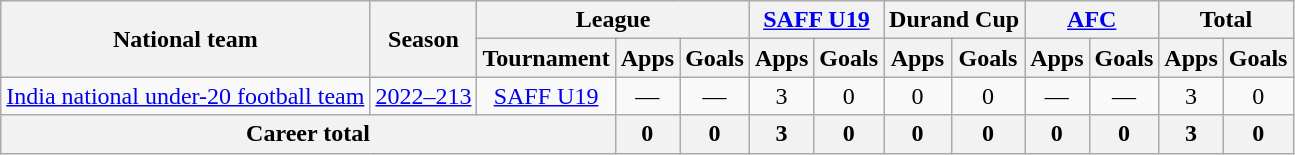<table class="wikitable" style="text-align: center;">
<tr>
<th rowspan="2">National team</th>
<th rowspan="2">Season</th>
<th colspan="3">League</th>
<th colspan="2"><a href='#'>SAFF U19</a></th>
<th colspan="2">Durand Cup</th>
<th colspan="2"><a href='#'>AFC</a></th>
<th colspan="2">Total</th>
</tr>
<tr>
<th>Tournament</th>
<th>Apps</th>
<th>Goals</th>
<th>Apps</th>
<th>Goals</th>
<th>Apps</th>
<th>Goals</th>
<th>Apps</th>
<th>Goals</th>
<th>Apps</th>
<th>Goals</th>
</tr>
<tr>
<td rowspan="1"><a href='#'>India national under-20 football team</a></td>
<td><a href='#'>2022–213</a></td>
<td><a href='#'>SAFF U19</a></td>
<td>—</td>
<td>—</td>
<td>3</td>
<td>0</td>
<td>0</td>
<td>0</td>
<td>—</td>
<td>—</td>
<td>3</td>
<td>0</td>
</tr>
<tr>
<th colspan="3">Career total</th>
<th>0</th>
<th>0</th>
<th>3</th>
<th>0</th>
<th>0</th>
<th>0</th>
<th>0</th>
<th>0</th>
<th>3</th>
<th>0</th>
</tr>
</table>
